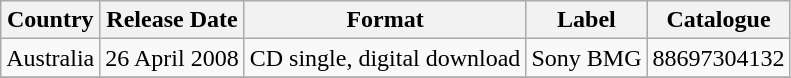<table class="wikitable" border="1">
<tr>
<th>Country</th>
<th>Release Date</th>
<th>Format</th>
<th>Label</th>
<th>Catalogue</th>
</tr>
<tr>
<td>Australia</td>
<td>26 April 2008</td>
<td>CD single, digital download</td>
<td>Sony BMG</td>
<td>88697304132</td>
</tr>
<tr>
</tr>
</table>
